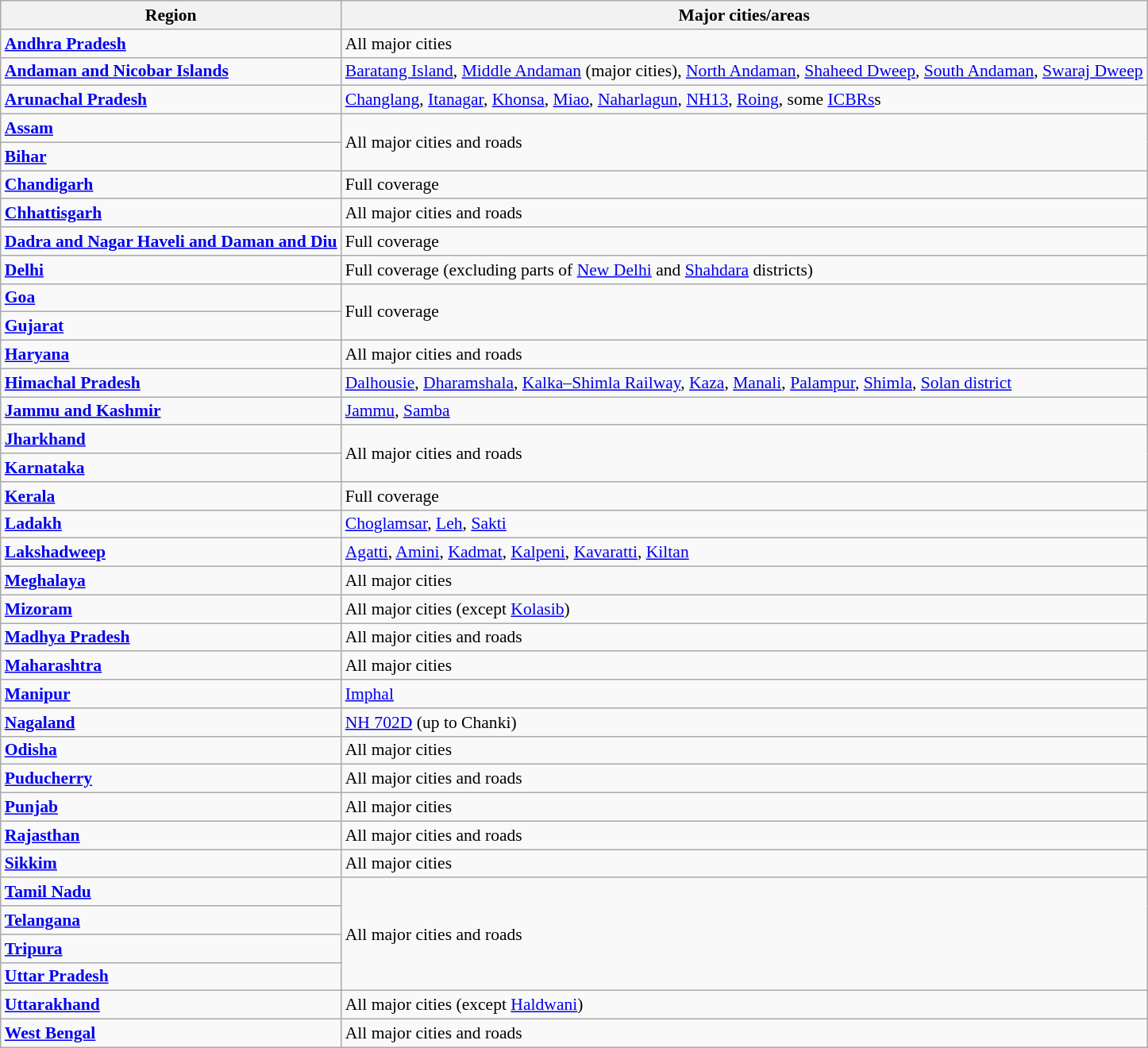<table class="wikitable" style="font-size:90%">
<tr>
<th>Region</th>
<th>Major cities/areas</th>
</tr>
<tr>
<td><strong><a href='#'>Andhra Pradesh</a></strong></td>
<td>All major cities</td>
</tr>
<tr>
<td><strong><a href='#'>Andaman and Nicobar Islands</a></strong></td>
<td><a href='#'>Baratang Island</a>, <a href='#'>Middle Andaman</a> (major cities), <a href='#'>North Andaman</a>, <a href='#'>Shaheed Dweep</a>, <a href='#'>South Andaman</a>, <a href='#'>Swaraj Dweep</a></td>
</tr>
<tr>
<td><strong><a href='#'>Arunachal Pradesh</a></strong></td>
<td><a href='#'>Changlang</a>, <a href='#'>Itanagar</a>, <a href='#'>Khonsa</a>, <a href='#'>Miao</a>, <a href='#'>Naharlagun</a>, <a href='#'>NH13</a>, <a href='#'>Roing</a>, some <a href='#'>ICBRs</a>s</td>
</tr>
<tr>
<td><strong><a href='#'>Assam</a></strong></td>
<td rowspan=2>All major cities and roads</td>
</tr>
<tr>
<td><strong><a href='#'>Bihar</a></strong></td>
</tr>
<tr>
<td><strong><a href='#'>Chandigarh</a></strong></td>
<td>Full coverage</td>
</tr>
<tr>
<td><strong><a href='#'>Chhattisgarh</a></strong></td>
<td>All major cities and roads</td>
</tr>
<tr>
<td><strong><a href='#'>Dadra and Nagar Haveli and Daman and Diu</a></strong></td>
<td>Full coverage</td>
</tr>
<tr>
<td><strong><a href='#'>Delhi</a></strong></td>
<td>Full coverage (excluding parts of <a href='#'>New Delhi</a> and <a href='#'>Shahdara</a> districts)</td>
</tr>
<tr>
<td><strong><a href='#'>Goa</a></strong></td>
<td rowspan=2>Full coverage</td>
</tr>
<tr>
<td><strong><a href='#'>Gujarat</a></strong></td>
</tr>
<tr>
<td><strong><a href='#'>Haryana</a></strong></td>
<td>All major cities and roads</td>
</tr>
<tr>
<td><strong><a href='#'>Himachal Pradesh</a></strong></td>
<td><a href='#'>Dalhousie</a>, <a href='#'>Dharamshala</a>, <a href='#'>Kalka–Shimla Railway</a>, <a href='#'>Kaza</a>, <a href='#'>Manali</a>, <a href='#'>Palampur</a>, <a href='#'>Shimla</a>, <a href='#'>Solan district</a></td>
</tr>
<tr>
<td><strong><a href='#'>Jammu and Kashmir</a></strong></td>
<td><a href='#'>Jammu</a>, <a href='#'>Samba</a></td>
</tr>
<tr>
<td><strong><a href='#'>Jharkhand</a></strong></td>
<td rowspan=2>All major cities and roads</td>
</tr>
<tr>
<td><strong><a href='#'>Karnataka</a></strong></td>
</tr>
<tr>
<td><strong><a href='#'>Kerala</a></strong></td>
<td>Full coverage</td>
</tr>
<tr>
<td><strong><a href='#'>Ladakh</a></strong></td>
<td><a href='#'>Choglamsar</a>, <a href='#'>Leh</a>, <a href='#'>Sakti</a></td>
</tr>
<tr>
<td><strong><a href='#'>Lakshadweep</a></strong></td>
<td><a href='#'>Agatti</a>, <a href='#'>Amini</a>, <a href='#'>Kadmat</a>, <a href='#'>Kalpeni</a>, <a href='#'>Kavaratti</a>, <a href='#'>Kiltan</a></td>
</tr>
<tr>
<td><strong><a href='#'>Meghalaya</a></strong></td>
<td>All major cities</td>
</tr>
<tr>
<td><strong><a href='#'>Mizoram</a></strong></td>
<td>All major cities (except <a href='#'>Kolasib</a>)</td>
</tr>
<tr>
<td><strong><a href='#'>Madhya Pradesh</a></strong></td>
<td>All major cities and roads</td>
</tr>
<tr>
<td><strong><a href='#'>Maharashtra</a></strong></td>
<td>All major cities</td>
</tr>
<tr>
<td><strong><a href='#'>Manipur</a></strong></td>
<td><a href='#'>Imphal</a></td>
</tr>
<tr>
<td><strong><a href='#'>Nagaland</a></strong></td>
<td><a href='#'>NH 702D</a> (up to Chanki)</td>
</tr>
<tr>
<td><strong><a href='#'>Odisha</a></strong></td>
<td>All major cities</td>
</tr>
<tr>
<td><strong><a href='#'>Puducherry</a></strong></td>
<td>All major cities and roads</td>
</tr>
<tr>
<td><a href='#'><strong>Punjab</strong></a></td>
<td>All major cities</td>
</tr>
<tr>
<td><strong><a href='#'>Rajasthan</a></strong></td>
<td>All major cities and roads</td>
</tr>
<tr>
<td><strong><a href='#'>Sikkim</a></strong></td>
<td>All major cities</td>
</tr>
<tr>
<td><strong><a href='#'>Tamil Nadu</a></strong></td>
<td rowspan=4>All major cities and roads</td>
</tr>
<tr>
<td><strong><a href='#'>Telangana</a></strong></td>
</tr>
<tr>
<td><strong><a href='#'>Tripura</a></strong></td>
</tr>
<tr>
<td><strong><a href='#'>Uttar Pradesh</a></strong></td>
</tr>
<tr>
<td><strong><a href='#'>Uttarakhand</a></strong></td>
<td>All major cities (except <a href='#'>Haldwani</a>)</td>
</tr>
<tr>
<td><strong><a href='#'>West Bengal</a></strong></td>
<td>All major cities and roads</td>
</tr>
</table>
